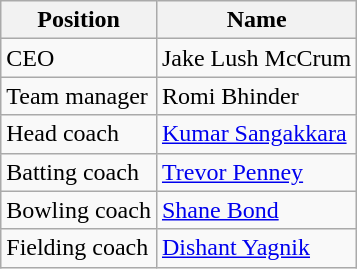<table class="wikitable">
<tr>
<th>Position</th>
<th>Name</th>
</tr>
<tr>
<td>CEO</td>
<td>Jake Lush McCrum</td>
</tr>
<tr>
<td>Team manager</td>
<td>Romi Bhinder</td>
</tr>
<tr>
<td>Head coach</td>
<td><a href='#'>Kumar Sangakkara</a></td>
</tr>
<tr>
<td>Batting coach</td>
<td><a href='#'>Trevor Penney</a></td>
</tr>
<tr>
<td>Bowling coach</td>
<td><a href='#'>Shane Bond</a></td>
</tr>
<tr>
<td>Fielding coach</td>
<td><a href='#'>Dishant Yagnik</a></td>
</tr>
</table>
